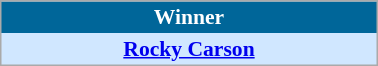<table align=center cellpadding="2" cellspacing="0" style="background: #f9f9f9; border: 1px #aaa solid; border-collapse: collapse; font-size: 90%;" width=20%>
<tr align=center bgcolor=#006699 style="color:white;">
<th width=100%><strong>Winner</strong></th>
</tr>
<tr align=center bgcolor=#D0E7FF>
<td align=center><strong><a href='#'>Rocky Carson</a></strong> </td>
</tr>
</table>
